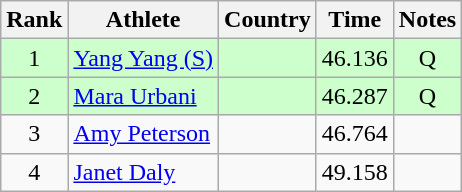<table class="wikitable" style="text-align:center">
<tr>
<th>Rank</th>
<th>Athlete</th>
<th>Country</th>
<th>Time</th>
<th>Notes</th>
</tr>
<tr bgcolor=ccffcc>
<td>1</td>
<td align=left><a href='#'>Yang Yang (S)</a></td>
<td align=left></td>
<td>46.136</td>
<td>Q</td>
</tr>
<tr bgcolor=ccffcc>
<td>2</td>
<td align=left><a href='#'>Mara Urbani</a></td>
<td align=left></td>
<td>46.287</td>
<td>Q</td>
</tr>
<tr>
<td>3</td>
<td align=left><a href='#'>Amy Peterson</a></td>
<td align=left></td>
<td>46.764</td>
<td></td>
</tr>
<tr>
<td>4</td>
<td align=left><a href='#'>Janet Daly</a></td>
<td align=left></td>
<td>49.158</td>
<td></td>
</tr>
</table>
